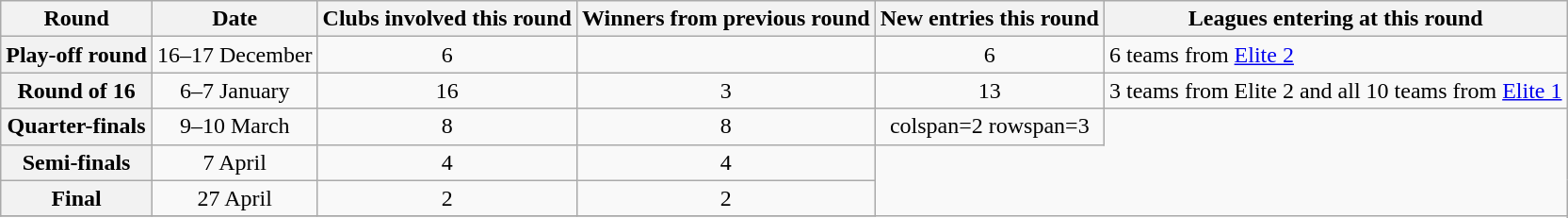<table class="wikitable plainrowheaders" style="text-align:center;">
<tr>
<th scope="col">Round</th>
<th scope="col">Date</th>
<th scope="col">Clubs involved this round</th>
<th scope="col">Winners from previous round</th>
<th scope="col">New entries this round</th>
<th scope="col">Leagues entering at this round</th>
</tr>
<tr>
<th scope="row" style="text-align:center;">Play-off round</th>
<td>16–17 December</td>
<td>6</td>
<td></td>
<td>6</td>
<td style="text-align: left;">6 teams from <a href='#'>Elite 2</a></td>
</tr>
<tr>
<th scope="row" style="text-align:center;">Round of 16</th>
<td>6–7 January</td>
<td>16</td>
<td>3</td>
<td>13</td>
<td style="text-align: left;">3 teams from Elite 2 and all 10 teams from <a href='#'>Elite 1</a></td>
</tr>
<tr>
<th scope="row" style="text-align:center;">Quarter-finals</th>
<td>9–10 March</td>
<td>8</td>
<td>8</td>
<td>colspan=2 rowspan=3</td>
</tr>
<tr>
<th scope="row" style="text-align:center;">Semi-finals</th>
<td>7 April</td>
<td>4</td>
<td>4</td>
</tr>
<tr>
<th scope="row" style="text-align:center;">Final</th>
<td>27 April</td>
<td>2</td>
<td>2</td>
</tr>
<tr>
</tr>
</table>
